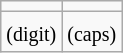<table class="wikitable" style="line-height: 1.2">
<tr align=center>
<td></td>
<td></td>
</tr>
<tr align=center>
<td><small>(digit)</small></td>
<td><small>(caps)</small></td>
</tr>
</table>
